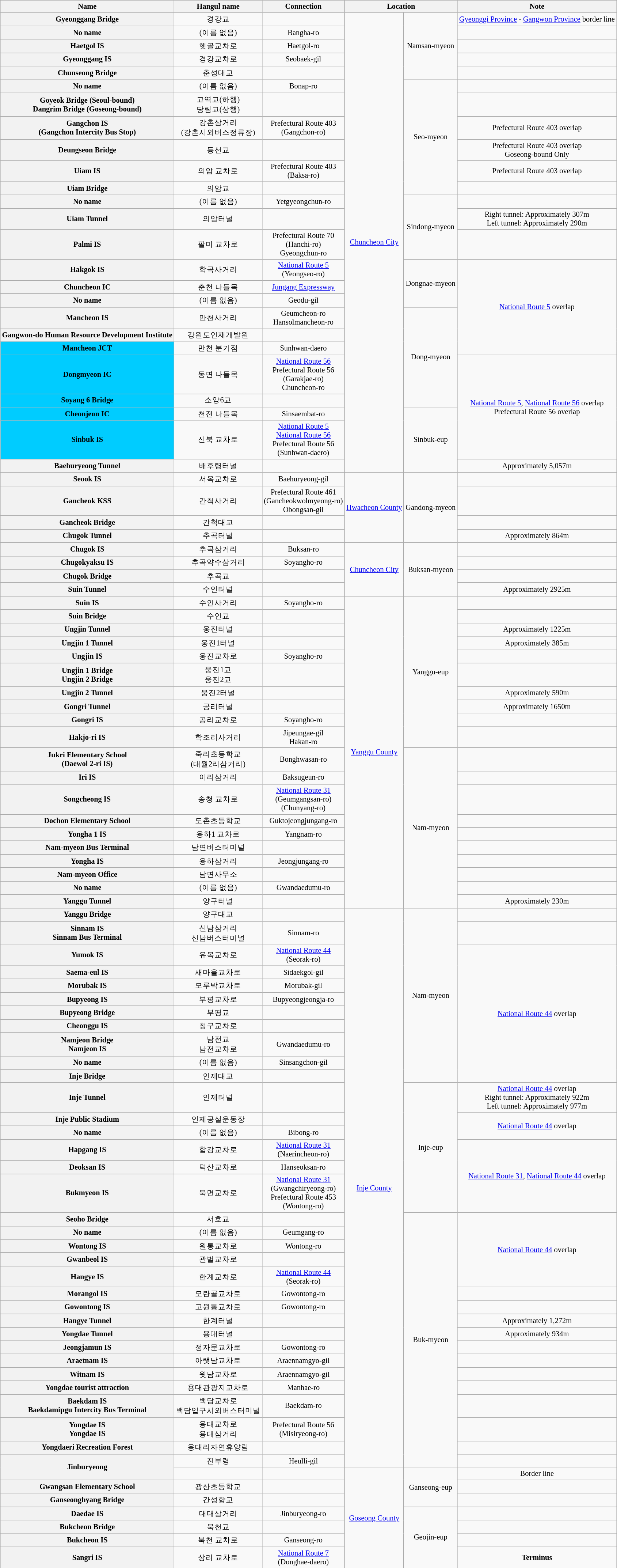<table class="wikitable" style="font-size: 85%; text-align: center;">
<tr>
<th>Name </th>
<th>Hangul name</th>
<th>Connection</th>
<th colspan="2">Location</th>
<th>Note</th>
</tr>
<tr>
<th>Gyeonggang Bridge</th>
<td>경강교</td>
<td></td>
<td rowspan=25><a href='#'>Chuncheon City</a></td>
<td rowspan=5>Namsan-myeon</td>
<td><a href='#'>Gyeonggi Province</a> - <a href='#'>Gangwon Province</a> border line</td>
</tr>
<tr>
<th>No name</th>
<td>(이름 없음)</td>
<td>Bangha-ro</td>
<td></td>
</tr>
<tr>
<th>Haetgol IS</th>
<td>햇골교차로</td>
<td>Haetgol-ro</td>
<td></td>
</tr>
<tr>
<th>Gyeonggang IS</th>
<td>경강교차로</td>
<td>Seobaek-gil</td>
<td></td>
</tr>
<tr>
<th>Chunseong Bridge</th>
<td>춘성대교</td>
<td></td>
<td></td>
</tr>
<tr>
<th>No name</th>
<td>(이름 없음)</td>
<td>Bonap-ro</td>
<td rowspan=6>Seo-myeon</td>
<td></td>
</tr>
<tr>
<th>Goyeok Bridge (Seoul-bound)<br>Dangrim Bridge (Goseong-bound)</th>
<td>고역교(하행)<br>당림교(상행)</td>
<td></td>
<td></td>
</tr>
<tr>
<th>Gangchon IS<br>(Gangchon Intercity Bus Stop)</th>
<td>강촌삼거리<br>(강촌시외버스정류장)</td>
<td>Prefectural Route 403<br>(Gangchon-ro)</td>
<td>Prefectural Route 403 overlap</td>
</tr>
<tr>
<th>Deungseon Bridge</th>
<td>등선교</td>
<td></td>
<td>Prefectural Route 403 overlap<br>Goseong-bound Only</td>
</tr>
<tr>
<th>Uiam IS</th>
<td>의암 교차로</td>
<td>Prefectural Route 403<br>(Baksa-ro)</td>
<td>Prefectural Route 403 overlap</td>
</tr>
<tr>
<th>Uiam Bridge</th>
<td>의암교</td>
<td></td>
<td></td>
</tr>
<tr>
<th>No name</th>
<td>(이름 없음)</td>
<td>Yetgyeongchun-ro</td>
<td rowspan=3>Sindong-myeon</td>
<td></td>
</tr>
<tr>
<th>Uiam Tunnel</th>
<td>의암터널</td>
<td></td>
<td>Right tunnel: Approximately 307m<br>Left tunnel: Approximately 290m</td>
</tr>
<tr>
<th>Palmi IS</th>
<td>팔미 교차로</td>
<td>Prefectural Route 70<br>(Hanchi-ro)<br>Gyeongchun-ro</td>
<td></td>
</tr>
<tr>
<th>Hakgok IS</th>
<td>학곡사거리</td>
<td><a href='#'>National Route 5</a><br>(Yeongseo-ro)</td>
<td rowspan=3>Dongnae-myeon</td>
<td rowspan=6><a href='#'>National Route 5</a> overlap</td>
</tr>
<tr>
<th>Chuncheon IC</th>
<td>춘천 나들목</td>
<td><a href='#'>Jungang Expressway</a></td>
</tr>
<tr>
<th>No name</th>
<td>(이름 없음)</td>
<td>Geodu-gil</td>
</tr>
<tr>
<th>Mancheon IS</th>
<td>만천사거리</td>
<td>Geumcheon-ro<br>Hansolmancheon-ro</td>
<td rowspan=5>Dong-myeon</td>
</tr>
<tr>
<th>Gangwon-do Human Resource Development Institute</th>
<td>강원도인재개발원</td>
<td></td>
</tr>
<tr>
<th style="background-color: #00CCFF;">Mancheon JCT</th>
<td>만천 분기점</td>
<td>Sunhwan-daero</td>
</tr>
<tr>
<th style="background-color: #00CCFF;">Dongmyeon IC</th>
<td>동면 나들목</td>
<td><a href='#'>National Route 56</a><br>Prefectural Route 56<br>(Garakjae-ro)<br>Chuncheon-ro</td>
<td rowspan=4><a href='#'>National Route 5</a>, <a href='#'>National Route 56</a> overlap<br>Prefectural Route 56 overlap</td>
</tr>
<tr>
<th style="background-color: #00CCFF;">Soyang 6 Bridge</th>
<td>소양6교</td>
<td></td>
</tr>
<tr>
<th style="background-color: #00CCFF;">Cheonjeon IC</th>
<td>천전 나들목</td>
<td>Sinsaembat-ro</td>
<td rowspan=3>Sinbuk-eup</td>
</tr>
<tr>
<th style="background-color: #00CCFF;">Sinbuk IS</th>
<td>신북 교차로</td>
<td><a href='#'>National Route 5</a><br><a href='#'>National Route 56</a><br>Prefectural Route 56<br>(Sunhwan-daero)</td>
</tr>
<tr>
<th>Baehuryeong Tunnel</th>
<td>배후령터널</td>
<td></td>
<td>Approximately 5,057m</td>
</tr>
<tr>
<th>Seook IS</th>
<td>서옥교차로</td>
<td>Baehuryeong-gil</td>
<td rowspan=4><a href='#'>Hwacheon County</a></td>
<td rowspan=4>Gandong-myeon</td>
<td></td>
</tr>
<tr>
<th>Gancheok KSS</th>
<td>간척사거리</td>
<td>Prefectural Route 461<br>(Gancheokwolmyeong-ro)<br>Obongsan-gil</td>
<td></td>
</tr>
<tr>
<th>Gancheok Bridge</th>
<td>간척대교</td>
<td></td>
<td></td>
</tr>
<tr>
<th>Chugok Tunnel</th>
<td>추곡터널</td>
<td></td>
<td>Approximately 864m</td>
</tr>
<tr>
<th>Chugok IS</th>
<td>추곡삼거리</td>
<td>Buksan-ro</td>
<td rowspan=4><a href='#'>Chuncheon City</a></td>
<td rowspan=4>Buksan-myeon</td>
<td></td>
</tr>
<tr>
<th>Chugokyaksu IS</th>
<td>추곡약수삼거리</td>
<td>Soyangho-ro</td>
<td></td>
</tr>
<tr>
<th>Chugok Bridge</th>
<td>추곡교</td>
<td></td>
<td></td>
</tr>
<tr>
<th>Suin Tunnel</th>
<td>수인터널</td>
<td></td>
<td>Approximately 2925m</td>
</tr>
<tr>
<th>Suin IS</th>
<td>수인사거리</td>
<td>Soyangho-ro</td>
<td rowspan=20><a href='#'>Yanggu County</a></td>
<td rowspan=10>Yanggu-eup</td>
<td></td>
</tr>
<tr>
<th>Suin Bridge</th>
<td>수인교</td>
<td></td>
<td></td>
</tr>
<tr>
<th>Ungjin Tunnel</th>
<td>웅진터널</td>
<td></td>
<td>Approximately 1225m</td>
</tr>
<tr>
<th>Ungjin 1 Tunnel</th>
<td>웅진1터널</td>
<td></td>
<td>Approximately 385m</td>
</tr>
<tr>
<th>Ungjin IS</th>
<td>웅진교차로</td>
<td>Soyangho-ro</td>
<td></td>
</tr>
<tr>
<th>Ungjin 1 Bridge<br>Ungjin 2 Bridge</th>
<td>웅진1교<br>웅진2교</td>
<td></td>
<td></td>
</tr>
<tr>
<th>Ungjin 2 Tunnel</th>
<td>웅진2터널</td>
<td></td>
<td>Approximately 590m</td>
</tr>
<tr>
<th>Gongri Tunnel</th>
<td>공리터널</td>
<td></td>
<td>Approximately 1650m</td>
</tr>
<tr>
<th>Gongri IS</th>
<td>공리교차로</td>
<td>Soyangho-ro</td>
<td></td>
</tr>
<tr>
<th>Hakjo-ri IS</th>
<td>학조리사거리</td>
<td>Jipeungae-gil<br>Hakan-ro</td>
<td></td>
</tr>
<tr>
<th>Jukri Elementary School<br>(Daewol 2-ri IS)</th>
<td>죽리초등학교<br>(대월2리삼거리)</td>
<td>Bonghwasan-ro</td>
<td rowspan=10>Nam-myeon</td>
<td></td>
</tr>
<tr>
<th>Iri IS</th>
<td>이리삼거리</td>
<td>Baksugeun-ro</td>
<td></td>
</tr>
<tr>
<th>Songcheong IS</th>
<td>송청 교차로</td>
<td><a href='#'>National Route 31</a><br>(Geumgangsan-ro)<br>(Chunyang-ro)</td>
<td></td>
</tr>
<tr>
<th>Dochon Elementary School</th>
<td>도촌초등학교</td>
<td>Guktojeongjungang-ro</td>
<td></td>
</tr>
<tr>
<th>Yongha 1 IS</th>
<td>용하1 교차로</td>
<td>Yangnam-ro</td>
<td></td>
</tr>
<tr>
<th>Nam-myeon Bus Terminal</th>
<td>남면버스터미널</td>
<td></td>
<td></td>
</tr>
<tr>
<th>Yongha IS</th>
<td>용하삼거리</td>
<td>Jeongjungang-ro</td>
<td></td>
</tr>
<tr>
<th>Nam-myeon Office</th>
<td>남면사무소</td>
<td></td>
<td></td>
</tr>
<tr>
<th>No name</th>
<td>(이름 없음)</td>
<td>Gwandaedumu-ro</td>
<td></td>
</tr>
<tr>
<th>Yanggu Tunnel</th>
<td>양구터널</td>
<td></td>
<td>Approximately 230m</td>
</tr>
<tr>
<th>Yanggu Bridge</th>
<td>양구대교</td>
<td></td>
<td rowspan=34><a href='#'>Inje County</a></td>
<td rowspan=11>Nam-myeon</td>
<td></td>
</tr>
<tr>
<th>Sinnam IS<br>Sinnam Bus Terminal</th>
<td>신남삼거리<br>신남버스터미널</td>
<td>Sinnam-ro</td>
<td></td>
</tr>
<tr>
<th>Yumok IS</th>
<td>유목교차로</td>
<td><a href='#'>National Route 44</a><br>(Seorak-ro)</td>
<td rowspan=9><a href='#'>National Route 44</a> overlap</td>
</tr>
<tr>
<th>Saema-eul IS</th>
<td>새마을교차로</td>
<td>Sidaekgol-gil</td>
</tr>
<tr>
<th>Morubak IS</th>
<td>모루박교차로</td>
<td>Morubak-gil</td>
</tr>
<tr>
<th>Bupyeong IS</th>
<td>부평교차로</td>
<td>Bupyeongjeongja-ro</td>
</tr>
<tr>
<th>Bupyeong Bridge</th>
<td>부평교</td>
<td></td>
</tr>
<tr>
<th>Cheonggu IS</th>
<td>청구교차로</td>
<td></td>
</tr>
<tr>
<th>Namjeon Bridge<br>Namjeon IS</th>
<td>남전교<br>남전교차로</td>
<td>Gwandaedumu-ro</td>
</tr>
<tr>
<th>No name</th>
<td>(이름 없음)</td>
<td>Sinsangchon-gil</td>
</tr>
<tr>
<th>Inje Bridge</th>
<td>인제대교</td>
<td></td>
</tr>
<tr>
<th>Inje Tunnel</th>
<td>인제터널</td>
<td></td>
<td rowspan=6>Inje-eup</td>
<td><a href='#'>National Route 44</a> overlap<br>Right tunnel: Approximately 922m<br>Left tunnel: Approximately 977m</td>
</tr>
<tr>
<th>Inje Public Stadium</th>
<td>인제공설운동장</td>
<td></td>
<td rowspan=2><a href='#'>National Route 44</a> overlap</td>
</tr>
<tr>
<th>No name</th>
<td>(이름 없음)</td>
<td>Bibong-ro</td>
</tr>
<tr>
<th>Hapgang IS</th>
<td>합강교차로</td>
<td><a href='#'>National Route 31</a><br>(Naerincheon-ro)</td>
<td rowspan=3><a href='#'>National Route 31</a>, <a href='#'>National Route 44</a> overlap</td>
</tr>
<tr>
<th>Deoksan IS</th>
<td>덕산교차로</td>
<td>Hanseoksan-ro</td>
</tr>
<tr>
<th>Bukmyeon IS</th>
<td>북면교차로</td>
<td><a href='#'>National Route 31</a><br>(Gwangchiryeong-ro)<br>Prefectural Route 453<br>(Wontong-ro)</td>
</tr>
<tr>
<th>Seoho Bridge</th>
<td>서호교</td>
<td></td>
<td rowspan=17>Buk-myeon</td>
<td rowspan=5><a href='#'>National Route 44</a> overlap</td>
</tr>
<tr>
<th>No name</th>
<td>(이름 없음)</td>
<td>Geumgang-ro</td>
</tr>
<tr>
<th>Wontong IS</th>
<td>원통교차로</td>
<td>Wontong-ro</td>
</tr>
<tr>
<th>Gwanbeol IS</th>
<td>관벌교차로</td>
<td></td>
</tr>
<tr>
<th>Hangye IS</th>
<td>한계교차로</td>
<td><a href='#'>National Route 44</a><br>(Seorak-ro)</td>
</tr>
<tr>
<th>Morangol IS</th>
<td>모란골교차로</td>
<td>Gowontong-ro</td>
<td></td>
</tr>
<tr>
<th>Gowontong IS</th>
<td>고원통교차로</td>
<td>Gowontong-ro</td>
<td></td>
</tr>
<tr>
<th>Hangye Tunnel</th>
<td>한계터널</td>
<td></td>
<td>Approximately 1,272m</td>
</tr>
<tr>
<th>Yongdae Tunnel</th>
<td>용대터널</td>
<td></td>
<td>Approximately 934m</td>
</tr>
<tr>
<th>Jeongjamun IS</th>
<td>정자문교차로</td>
<td>Gowontong-ro</td>
<td></td>
</tr>
<tr>
<th>Araetnam IS</th>
<td>아랫남교차로</td>
<td>Araennamgyo-gil</td>
<td></td>
</tr>
<tr>
<th>Witnam IS</th>
<td>윗남교차로</td>
<td>Araennamgyo-gil</td>
<td></td>
</tr>
<tr>
<th>Yongdae tourist attraction</th>
<td>용대관광지교차로</td>
<td>Manhae-ro</td>
<td></td>
</tr>
<tr>
<th>Baekdam IS<br>Baekdamipgu Intercity Bus Terminal</th>
<td>백담교차로<br>백담입구시외버스터미널</td>
<td>Baekdam-ro</td>
<td></td>
</tr>
<tr>
<th>Yongdae IS<br>Yongdae IS</th>
<td>용대교차로<br>용대삼거리</td>
<td>Prefectural Route 56<br>(Misiryeong-ro)</td>
<td></td>
</tr>
<tr>
<th>Yongdaeri Recreation Forest</th>
<td>용대리자연휴양림</td>
<td></td>
<td></td>
</tr>
<tr>
<th rowspan=2>Jinburyeong</th>
<td>진부령</td>
<td>Heulli-gil</td>
<td></td>
</tr>
<tr>
<td></td>
<td></td>
<td rowspan=7><a href='#'>Goseong County</a></td>
<td rowspan=3>Ganseong-eup</td>
<td>Border line</td>
</tr>
<tr>
<th>Gwangsan Elementary School</th>
<td>광산초등학교</td>
<td></td>
<td></td>
</tr>
<tr>
<th>Ganseonghyang Bridge</th>
<td>간성향교</td>
<td></td>
<td></td>
</tr>
<tr>
<th>Daedae IS</th>
<td>대대삼거리</td>
<td>Jinburyeong-ro</td>
<td rowspan=4>Geojin-eup</td>
<td></td>
</tr>
<tr>
<th>Bukcheon Bridge</th>
<td>북천교</td>
<td></td>
<td></td>
</tr>
<tr>
<th>Bukcheon IS</th>
<td>북천 교차로</td>
<td>Ganseong-ro</td>
<td></td>
</tr>
<tr>
<th>Sangri IS</th>
<td>상리 교차로</td>
<td><a href='#'>National Route 7</a><br>(Donghae-daero)</td>
<td><strong>Terminus</strong></td>
</tr>
<tr>
</tr>
</table>
